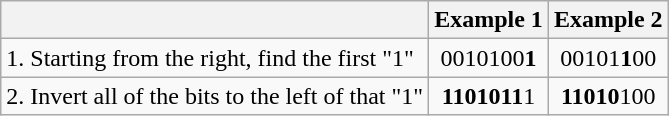<table class="wikitable">
<tr>
<th></th>
<th>Example 1</th>
<th>Example 2</th>
</tr>
<tr>
<td>1. Starting from the right, find the first "1"</td>
<td align="center">0010100<strong>1</strong></td>
<td align="center">00101<strong>1</strong>00</td>
</tr>
<tr>
<td>2. Invert all of the bits to the left of that "1"</td>
<td align="center"><strong>1101011</strong>1</td>
<td align="center"><strong>11010</strong>100</td>
</tr>
</table>
